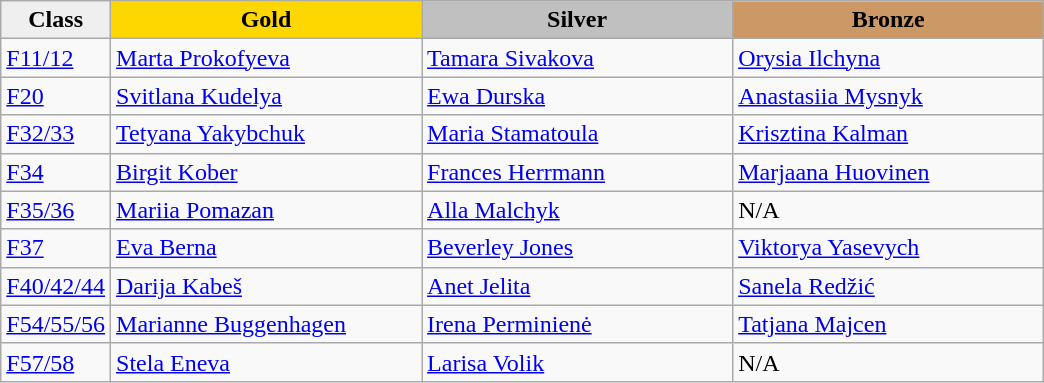<table class="wikitable" style="text-align:left">
<tr align="center">
<td bgcolor=efefef><strong>Class</strong></td>
<td width=200 bgcolor=gold><strong>Gold</strong></td>
<td width=200 bgcolor=silver><strong>Silver</strong></td>
<td width=200 bgcolor=CC9966><strong>Bronze</strong></td>
</tr>
<tr>
<td><a href='#'>F11/12</a></td>
<td><a href='#'>Marta Prokofyeva</a><br></td>
<td><a href='#'>Tamara Sivakova</a><br></td>
<td><a href='#'>Orysia Ilchyna</a><br></td>
</tr>
<tr>
<td><a href='#'>F20</a></td>
<td><a href='#'>Svitlana Kudelya</a><br></td>
<td><a href='#'>Ewa Durska</a><br></td>
<td><a href='#'>Anastasiia Mysnyk</a><br></td>
</tr>
<tr>
<td><a href='#'>F32/33</a></td>
<td><a href='#'>Tetyana Yakybchuk</a><br></td>
<td><a href='#'>Maria Stamatoula</a><br></td>
<td><a href='#'>Krisztina Kalman</a><br></td>
</tr>
<tr>
<td><a href='#'>F34</a></td>
<td><a href='#'>Birgit Kober</a><br></td>
<td><a href='#'>Frances Herrmann</a><br></td>
<td><a href='#'>Marjaana Huovinen</a><br></td>
</tr>
<tr>
<td><a href='#'>F35/36</a></td>
<td><a href='#'>Mariia Pomazan</a><br></td>
<td><a href='#'>Alla Malchyk</a><br></td>
<td>N/A</td>
</tr>
<tr>
<td><a href='#'>F37</a></td>
<td><a href='#'>Eva Berna</a><br></td>
<td><a href='#'>Beverley Jones</a><br></td>
<td><a href='#'>Viktorya Yasevych</a><br></td>
</tr>
<tr>
<td><a href='#'>F40/42/44</a></td>
<td><a href='#'>Darija Kabeš</a><br></td>
<td><a href='#'>Anet Jelita</a><br></td>
<td><a href='#'>Sanela Redžić</a><br></td>
</tr>
<tr>
<td><a href='#'>F54/55/56</a></td>
<td><a href='#'>Marianne Buggenhagen</a><br></td>
<td><a href='#'>Irena Perminienė</a><br></td>
<td><a href='#'>Tatjana Majcen</a><br></td>
</tr>
<tr>
<td><a href='#'>F57/58</a></td>
<td><a href='#'>Stela Eneva</a><br></td>
<td><a href='#'>Larisa Volik</a><br></td>
<td>N/A</td>
</tr>
</table>
